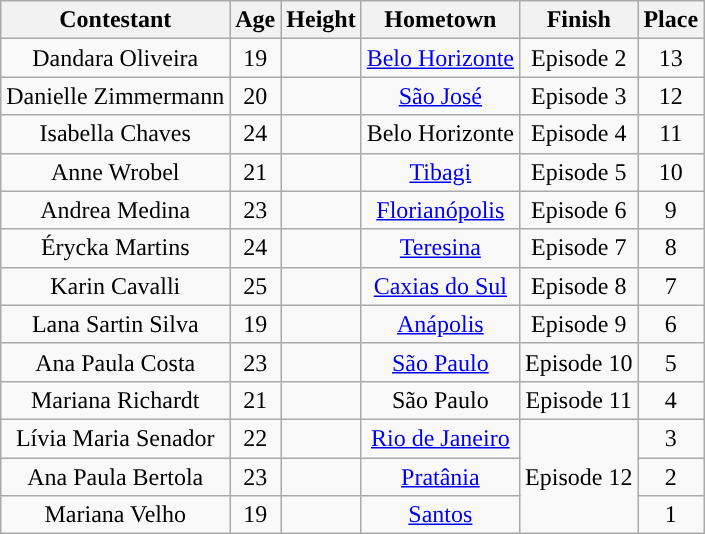<table class="wikitable sortable" style="text-align:center;">
<tr>
<th>Contestant</th>
<th>Age</th>
<th>Height</th>
<th>Hometown</th>
<th>Finish</th>
<th>Place</th>
</tr>
<tr>
<td>Dandara Oliveira</td>
<td>19</td>
<td></td>
<td><a href='#'>Belo Horizonte</a></td>
<td>Episode 2</td>
<td>13</td>
</tr>
<tr>
<td>Danielle Zimmermann</td>
<td>20</td>
<td></td>
<td><a href='#'>São José</a></td>
<td>Episode 3</td>
<td>12</td>
</tr>
<tr>
<td>Isabella Chaves</td>
<td>24</td>
<td></td>
<td>Belo Horizonte</td>
<td>Episode 4</td>
<td>11</td>
</tr>
<tr>
<td>Anne Wrobel</td>
<td>21</td>
<td></td>
<td><a href='#'>Tibagi</a></td>
<td>Episode 5</td>
<td>10</td>
</tr>
<tr>
<td>Andrea Medina</td>
<td>23</td>
<td></td>
<td><a href='#'>Florianópolis</a></td>
<td>Episode 6</td>
<td>9</td>
</tr>
<tr>
<td>Érycka Martins</td>
<td>24</td>
<td></td>
<td><a href='#'>Teresina</a></td>
<td>Episode 7</td>
<td>8</td>
</tr>
<tr>
<td>Karin Cavalli</td>
<td>25</td>
<td></td>
<td><a href='#'>Caxias do Sul</a></td>
<td>Episode 8</td>
<td>7</td>
</tr>
<tr>
<td>Lana Sartin Silva</td>
<td>19</td>
<td></td>
<td><a href='#'>Anápolis</a></td>
<td>Episode 9</td>
<td>6</td>
</tr>
<tr>
<td>Ana Paula Costa</td>
<td>23</td>
<td></td>
<td><a href='#'>São Paulo</a></td>
<td>Episode 10</td>
<td>5</td>
</tr>
<tr>
<td>Mariana Richardt</td>
<td>21</td>
<td></td>
<td>São Paulo</td>
<td>Episode 11</td>
<td>4</td>
</tr>
<tr>
<td>Lívia Maria Senador</td>
<td>22</td>
<td></td>
<td><a href='#'>Rio de Janeiro</a></td>
<td rowspan="3">Episode 12</td>
<td>3</td>
</tr>
<tr>
<td>Ana Paula Bertola</td>
<td>23</td>
<td></td>
<td><a href='#'>Pratânia</a></td>
<td>2</td>
</tr>
<tr>
<td>Mariana Velho</td>
<td>19</td>
<td></td>
<td><a href='#'>Santos</a></td>
<td>1</td>
</tr>
</table>
